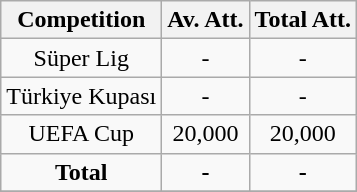<table class="wikitable" style="text-align: center">
<tr>
<th>Competition</th>
<th>Av. Att.</th>
<th>Total Att.</th>
</tr>
<tr>
<td>Süper Lig</td>
<td>-</td>
<td>-</td>
</tr>
<tr>
<td>Türkiye Kupası</td>
<td>-</td>
<td>-</td>
</tr>
<tr>
<td>UEFA Cup</td>
<td>20,000</td>
<td>20,000</td>
</tr>
<tr>
<td><strong>Total</strong></td>
<td><strong>-</strong></td>
<td><strong>-</strong></td>
</tr>
<tr>
</tr>
</table>
